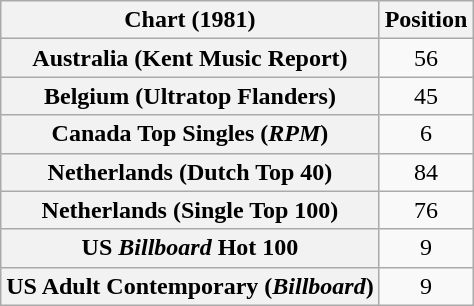<table class="wikitable plainrowheaders sortable" style="text-align:center">
<tr>
<th scope="col">Chart (1981)</th>
<th scope="col">Position</th>
</tr>
<tr>
<th scope="row">Australia (Kent Music Report)</th>
<td>56</td>
</tr>
<tr>
<th scope="row">Belgium (Ultratop Flanders)</th>
<td>45</td>
</tr>
<tr>
<th scope="row">Canada Top Singles (<em>RPM</em>)</th>
<td>6</td>
</tr>
<tr>
<th scope="row">Netherlands (Dutch Top 40)</th>
<td>84</td>
</tr>
<tr>
<th scope="row">Netherlands (Single Top 100)</th>
<td>76</td>
</tr>
<tr>
<th scope="row">US <em>Billboard</em> Hot 100</th>
<td>9</td>
</tr>
<tr>
<th scope="row">US Adult Contemporary (<em>Billboard</em>)</th>
<td>9</td>
</tr>
</table>
